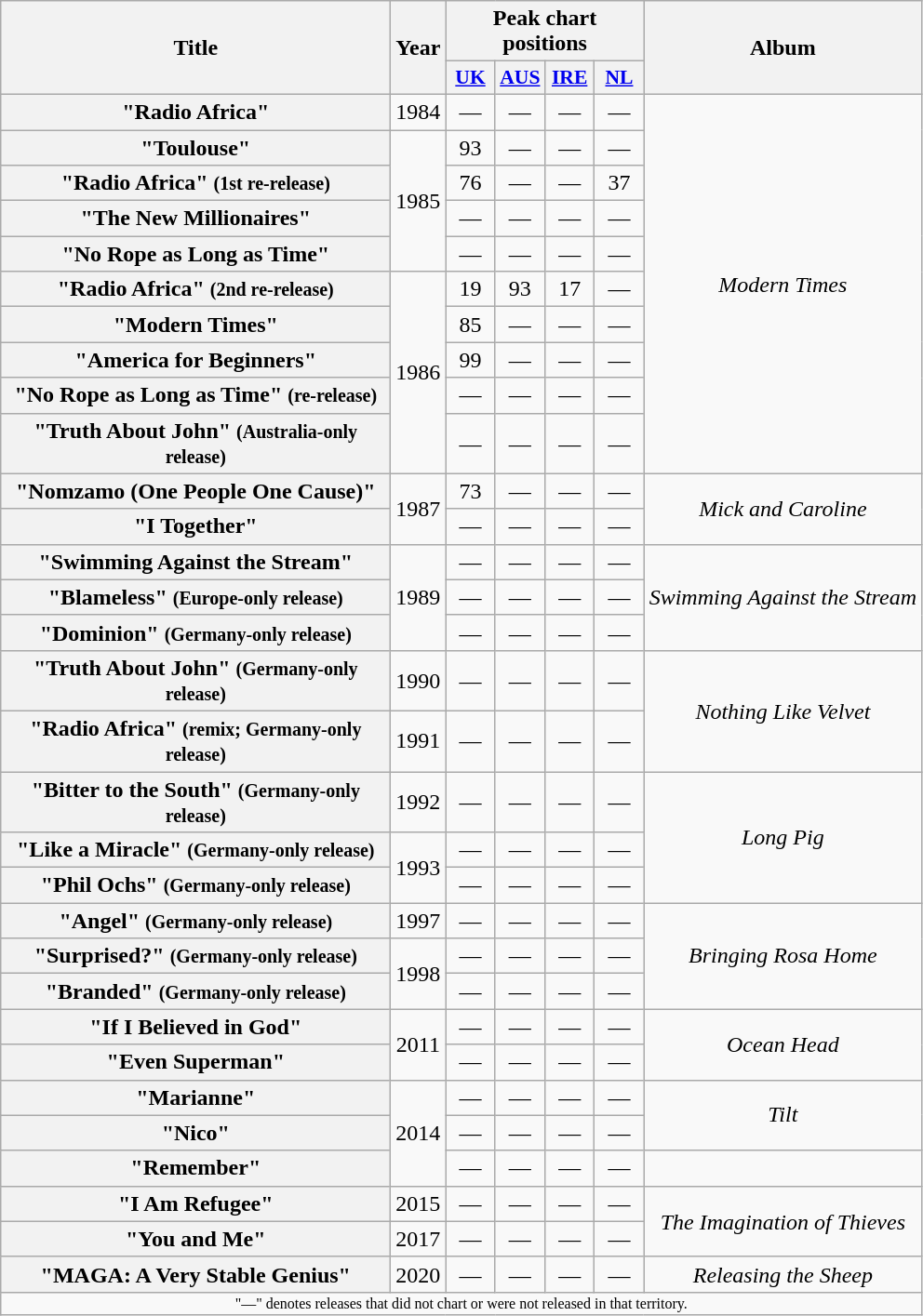<table class="wikitable plainrowheaders" style="text-align:center;">
<tr>
<th rowspan="2" scope="col" style="width:17em;">Title</th>
<th rowspan="2" scope="col" style="width:2em;">Year</th>
<th colspan="4">Peak chart positions</th>
<th rowspan="2">Album</th>
</tr>
<tr>
<th scope="col" style="width:2em;font-size:90%;"><a href='#'>UK</a><br></th>
<th scope="col" style="width:2em;font-size:90%;"><a href='#'>AUS</a><br></th>
<th scope="col" style="width:2em;font-size:90%;"><a href='#'>IRE</a><br></th>
<th scope="col" style="width:2em;font-size:90%;"><a href='#'>NL</a><br></th>
</tr>
<tr>
<th scope="row">"Radio Africa"</th>
<td>1984</td>
<td>—</td>
<td>—</td>
<td>—</td>
<td>—</td>
<td rowspan="10"><em>Modern Times</em></td>
</tr>
<tr>
<th scope="row">"Toulouse"</th>
<td rowspan="4">1985</td>
<td>93</td>
<td>—</td>
<td>—</td>
<td>—</td>
</tr>
<tr>
<th scope="row">"Radio Africa" <small>(1st re-release)</small></th>
<td>76</td>
<td>—</td>
<td>—</td>
<td>37</td>
</tr>
<tr>
<th scope="row">"The New Millionaires"</th>
<td>—</td>
<td>—</td>
<td>—</td>
<td>—</td>
</tr>
<tr>
<th scope="row">"No Rope as Long as Time"</th>
<td>—</td>
<td>—</td>
<td>—</td>
<td>—</td>
</tr>
<tr>
<th scope="row">"Radio Africa" <small>(2nd re-release)</small></th>
<td rowspan="5">1986</td>
<td>19</td>
<td>93</td>
<td>17</td>
<td>—</td>
</tr>
<tr>
<th scope="row">"Modern Times"</th>
<td>85</td>
<td>—</td>
<td>—</td>
<td>—</td>
</tr>
<tr>
<th scope="row">"America for Beginners"</th>
<td>99</td>
<td>—</td>
<td>—</td>
<td>—</td>
</tr>
<tr>
<th scope="row">"No Rope as Long as Time" <small>(re-release)</small></th>
<td>—</td>
<td>—</td>
<td>—</td>
<td>—</td>
</tr>
<tr>
<th scope="row">"Truth About John" <small>(Australia-only release)</small></th>
<td>—</td>
<td>—</td>
<td>—</td>
<td>—</td>
</tr>
<tr>
<th scope="row">"Nomzamo (One People One Cause)"</th>
<td rowspan="2">1987</td>
<td>73</td>
<td>—</td>
<td>—</td>
<td>—</td>
<td rowspan="2"><em>Mick and Caroline</em></td>
</tr>
<tr>
<th scope="row">"I Together"</th>
<td>—</td>
<td>—</td>
<td>—</td>
<td>—</td>
</tr>
<tr>
<th scope="row">"Swimming Against the Stream"</th>
<td rowspan="3">1989</td>
<td>—</td>
<td>—</td>
<td>—</td>
<td>—</td>
<td rowspan="3"><em>Swimming Against the Stream</em></td>
</tr>
<tr>
<th scope="row">"Blameless" <small>(Europe-only release)</small></th>
<td>—</td>
<td>—</td>
<td>—</td>
<td>—</td>
</tr>
<tr>
<th scope="row">"Dominion" <small>(Germany-only release)</small></th>
<td>—</td>
<td>—</td>
<td>—</td>
<td>—</td>
</tr>
<tr>
<th scope="row">"Truth About John" <small>(Germany-only release)</small></th>
<td>1990</td>
<td>—</td>
<td>—</td>
<td>—</td>
<td>—</td>
<td rowspan="2"><em>Nothing Like Velvet</em></td>
</tr>
<tr>
<th scope="row">"Radio Africa" <small>(remix; Germany-only release)</small></th>
<td>1991</td>
<td>—</td>
<td>—</td>
<td>—</td>
<td>—</td>
</tr>
<tr>
<th scope="row">"Bitter to the South" <small>(Germany-only release)</small></th>
<td>1992</td>
<td>—</td>
<td>—</td>
<td>—</td>
<td>—</td>
<td rowspan="3"><em>Long Pig</em></td>
</tr>
<tr>
<th scope="row">"Like a Miracle" <small>(Germany-only release)</small></th>
<td rowspan="2">1993</td>
<td>—</td>
<td>—</td>
<td>—</td>
<td>—</td>
</tr>
<tr>
<th scope="row">"Phil Ochs" <small>(Germany-only release)</small></th>
<td>—</td>
<td>—</td>
<td>—</td>
<td>—</td>
</tr>
<tr>
<th scope="row">"Angel" <small>(Germany-only release)</small></th>
<td>1997</td>
<td>—</td>
<td>—</td>
<td>—</td>
<td>—</td>
<td rowspan="3"><em>Bringing Rosa Home</em></td>
</tr>
<tr>
<th scope="row">"Surprised?" <small>(Germany-only release)</small></th>
<td rowspan="2">1998</td>
<td>—</td>
<td>—</td>
<td>—</td>
<td>—</td>
</tr>
<tr>
<th scope="row">"Branded" <small>(Germany-only release)</small></th>
<td>—</td>
<td>—</td>
<td>—</td>
<td>—</td>
</tr>
<tr>
<th scope="row">"If I Believed in God"</th>
<td rowspan="2">2011</td>
<td>—</td>
<td>—</td>
<td>—</td>
<td>—</td>
<td rowspan="2"><em>Ocean Head</em></td>
</tr>
<tr>
<th scope="row">"Even Superman"</th>
<td>—</td>
<td>—</td>
<td>—</td>
<td>—</td>
</tr>
<tr>
<th scope="row">"Marianne"</th>
<td rowspan="3">2014</td>
<td>—</td>
<td>—</td>
<td>—</td>
<td>—</td>
<td rowspan="2"><em>Tilt</em></td>
</tr>
<tr>
<th scope="row">"Nico"</th>
<td>—</td>
<td>—</td>
<td>—</td>
<td>—</td>
</tr>
<tr>
<th scope="row">"Remember"</th>
<td>—</td>
<td>—</td>
<td>—</td>
<td>—</td>
<td></td>
</tr>
<tr>
<th scope="row">"I Am Refugee"</th>
<td>2015</td>
<td>—</td>
<td>—</td>
<td>—</td>
<td>—</td>
<td rowspan="2"><em>The Imagination of Thieves</em></td>
</tr>
<tr>
<th scope="row">"You and Me"</th>
<td>2017</td>
<td>—</td>
<td>—</td>
<td>—</td>
<td>—</td>
</tr>
<tr>
<th scope="row">"MAGA: A Very Stable Genius"</th>
<td>2020</td>
<td>—</td>
<td>—</td>
<td>—</td>
<td>—</td>
<td><em>Releasing the Sheep</em></td>
</tr>
<tr>
<td colspan="7" style="font-size:8pt">"—" denotes releases that did not chart or were not released in that territory.</td>
</tr>
</table>
